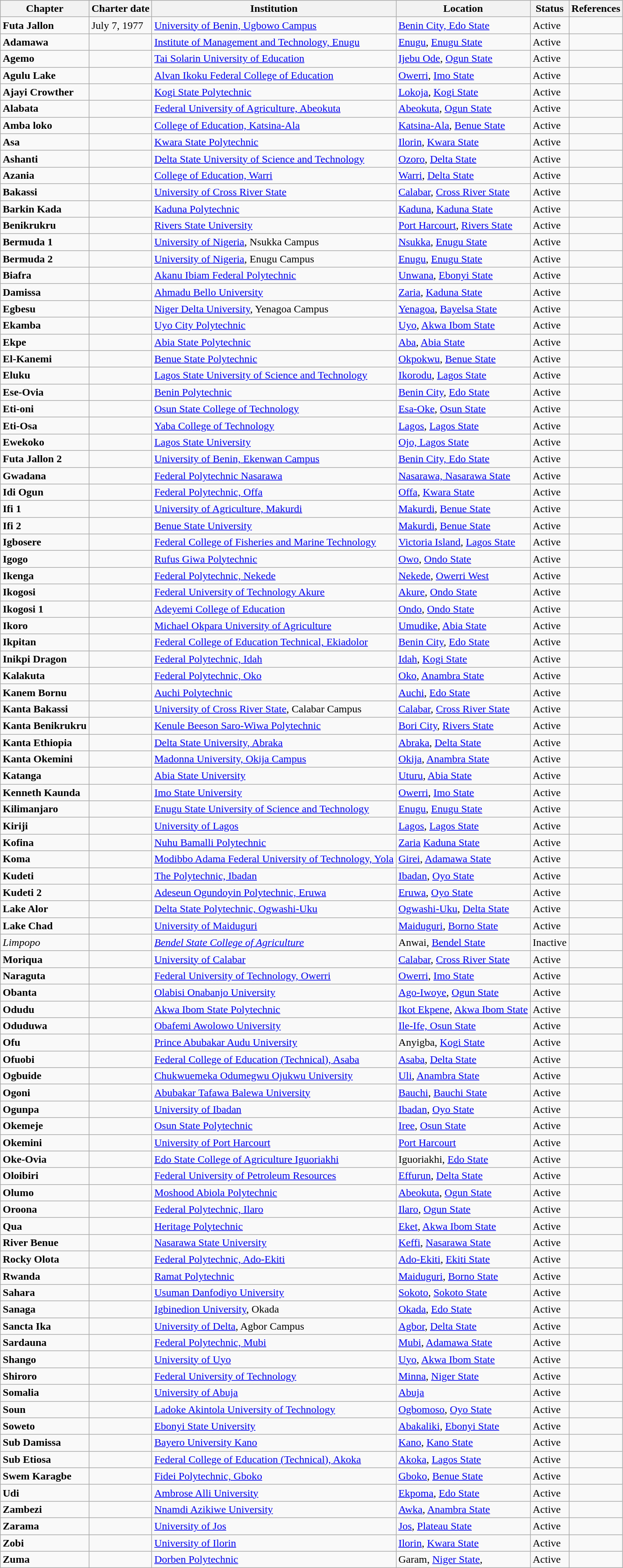<table class="wikitable sortable">
<tr>
<th>Chapter</th>
<th>Charter date</th>
<th>Institution</th>
<th>Location</th>
<th>Status</th>
<th>References</th>
</tr>
<tr>
<td><strong>Futa Jallon</strong></td>
<td>July 7, 1977</td>
<td><a href='#'>University of Benin,  Ugbowo Campus</a></td>
<td><a href='#'>Benin City, Edo State</a></td>
<td>Active</td>
<td></td>
</tr>
<tr>
<td><strong>Adamawa</strong></td>
<td></td>
<td><a href='#'>Institute of Management and Technology, Enugu</a></td>
<td><a href='#'>Enugu</a>, <a href='#'>Enugu State</a></td>
<td>Active</td>
<td></td>
</tr>
<tr>
<td><strong>Agemo</strong></td>
<td></td>
<td><a href='#'>Tai Solarin University of Education</a></td>
<td><a href='#'>Ijebu Ode</a>, <a href='#'>Ogun State</a></td>
<td>Active</td>
<td></td>
</tr>
<tr>
<td><strong>Agulu Lake</strong></td>
<td></td>
<td><a href='#'>Alvan Ikoku Federal College of Education</a></td>
<td><a href='#'>Owerri</a>, <a href='#'>Imo State</a></td>
<td>Active</td>
<td></td>
</tr>
<tr>
<td><strong>Ajayi Crowther</strong></td>
<td></td>
<td><a href='#'>Kogi State Polytechnic</a></td>
<td><a href='#'>Lokoja</a>, <a href='#'>Kogi State</a></td>
<td>Active</td>
<td></td>
</tr>
<tr>
<td><strong>Alabata</strong></td>
<td></td>
<td><a href='#'>Federal University of Agriculture, Abeokuta</a></td>
<td><a href='#'>Abeokuta</a>, <a href='#'>Ogun State</a></td>
<td>Active</td>
<td></td>
</tr>
<tr>
<td><strong>Amba loko</strong></td>
<td></td>
<td><a href='#'>College of Education, Katsina-Ala</a></td>
<td><a href='#'>Katsina-Ala</a>, <a href='#'>Benue State</a></td>
<td>Active</td>
<td></td>
</tr>
<tr>
<td><strong>Asa</strong></td>
<td></td>
<td><a href='#'>Kwara State Polytechnic</a></td>
<td><a href='#'>Ilorin</a>, <a href='#'>Kwara State</a></td>
<td>Active</td>
<td></td>
</tr>
<tr>
<td><strong>Ashanti</strong></td>
<td></td>
<td><a href='#'>Delta State University of Science and Technology</a></td>
<td><a href='#'>Ozoro</a>, <a href='#'>Delta State</a></td>
<td>Active</td>
<td></td>
</tr>
<tr>
<td><strong>Azania</strong></td>
<td></td>
<td><a href='#'>College of Education, Warri</a></td>
<td><a href='#'>Warri</a>, <a href='#'>Delta State</a></td>
<td>Active</td>
<td></td>
</tr>
<tr>
<td><strong>Bakassi</strong></td>
<td></td>
<td><a href='#'>University of Cross River State</a></td>
<td><a href='#'>Calabar</a>, <a href='#'>Cross River State</a></td>
<td>Active</td>
<td></td>
</tr>
<tr>
<td><strong>Barkin Kada</strong></td>
<td></td>
<td><a href='#'>Kaduna Polytechnic</a></td>
<td><a href='#'>Kaduna</a>, <a href='#'>Kaduna State</a></td>
<td>Active</td>
<td></td>
</tr>
<tr>
<td><strong>Benikrukru</strong></td>
<td></td>
<td><a href='#'>Rivers State University</a></td>
<td><a href='#'>Port Harcourt</a>, <a href='#'>Rivers State</a></td>
<td>Active</td>
<td></td>
</tr>
<tr>
<td><strong>Bermuda 1</strong></td>
<td></td>
<td><a href='#'>University of Nigeria</a>, Nsukka Campus</td>
<td><a href='#'>Nsukka</a>, <a href='#'>Enugu State</a></td>
<td>Active</td>
<td></td>
</tr>
<tr>
<td><strong>Bermuda 2</strong></td>
<td></td>
<td><a href='#'>University of Nigeria</a>, Enugu Campus</td>
<td><a href='#'>Enugu</a>, <a href='#'>Enugu State</a></td>
<td>Active</td>
<td></td>
</tr>
<tr>
<td><strong>Biafra</strong></td>
<td></td>
<td><a href='#'>Akanu Ibiam Federal Polytechnic</a></td>
<td><a href='#'>Unwana</a>, <a href='#'>Ebonyi State</a></td>
<td>Active</td>
<td></td>
</tr>
<tr>
<td><strong>Damissa</strong></td>
<td></td>
<td><a href='#'>Ahmadu Bello University</a></td>
<td><a href='#'>Zaria</a>, <a href='#'>Kaduna State</a></td>
<td>Active</td>
<td></td>
</tr>
<tr>
<td><strong>Egbesu</strong></td>
<td></td>
<td><a href='#'>Niger Delta University</a>, Yenagoa Campus</td>
<td><a href='#'>Yenagoa</a>, <a href='#'>Bayelsa State</a></td>
<td>Active</td>
<td></td>
</tr>
<tr>
<td><strong>Ekamba</strong></td>
<td></td>
<td><a href='#'>Uyo City Polytechnic</a></td>
<td><a href='#'>Uyo</a>, <a href='#'>Akwa Ibom State</a></td>
<td>Active</td>
<td></td>
</tr>
<tr>
<td><strong>Ekpe</strong></td>
<td></td>
<td><a href='#'>Abia State Polytechnic</a></td>
<td><a href='#'>Aba</a>, <a href='#'>Abia State</a></td>
<td>Active</td>
<td></td>
</tr>
<tr>
<td><strong>El-Kanemi</strong></td>
<td></td>
<td><a href='#'>Benue State Polytechnic</a></td>
<td><a href='#'>Okpokwu</a>, <a href='#'>Benue State</a></td>
<td>Active</td>
<td></td>
</tr>
<tr>
<td><strong>Eluku</strong></td>
<td></td>
<td><a href='#'>Lagos State University of Science and Technology</a></td>
<td><a href='#'>Ikorodu</a>, <a href='#'>Lagos State</a></td>
<td>Active</td>
<td></td>
</tr>
<tr>
<td><strong>Ese-Ovia</strong></td>
<td></td>
<td><a href='#'>Benin Polytechnic</a></td>
<td><a href='#'>Benin City</a>, <a href='#'>Edo State</a></td>
<td>Active</td>
<td></td>
</tr>
<tr>
<td><strong>Eti-oni</strong></td>
<td></td>
<td><a href='#'>Osun State College of Technology</a></td>
<td><a href='#'>Esa-Oke</a>, <a href='#'>Osun State</a></td>
<td>Active</td>
<td></td>
</tr>
<tr>
<td><strong>Eti-Osa</strong></td>
<td></td>
<td><a href='#'>Yaba College of Technology</a></td>
<td><a href='#'>Lagos</a>, <a href='#'>Lagos State</a></td>
<td>Active</td>
<td></td>
</tr>
<tr>
<td><strong>Ewekoko</strong></td>
<td></td>
<td><a href='#'>Lagos State University</a></td>
<td><a href='#'>Ojo, Lagos State</a></td>
<td>Active</td>
<td></td>
</tr>
<tr>
<td><strong>Futa Jallon 2</strong></td>
<td></td>
<td><a href='#'>University of Benin, Ekenwan Campus</a></td>
<td><a href='#'>Benin City, Edo State</a></td>
<td>Active</td>
<td></td>
</tr>
<tr>
<td><strong>Gwadana</strong></td>
<td></td>
<td><a href='#'>Federal Polytechnic Nasarawa</a></td>
<td><a href='#'>Nasarawa, Nasarawa State</a></td>
<td>Active</td>
<td></td>
</tr>
<tr>
<td><strong>Idi Ogun</strong></td>
<td></td>
<td><a href='#'>Federal Polytechnic, Offa</a></td>
<td><a href='#'>Offa</a>, <a href='#'>Kwara State</a></td>
<td>Active</td>
<td></td>
</tr>
<tr>
<td><strong>Ifi 1</strong></td>
<td></td>
<td><a href='#'>University of Agriculture, Makurdi</a></td>
<td><a href='#'>Makurdi</a>, <a href='#'>Benue State</a></td>
<td>Active</td>
<td></td>
</tr>
<tr>
<td><strong>Ifi 2</strong></td>
<td></td>
<td><a href='#'>Benue State University</a></td>
<td><a href='#'>Makurdi</a>, <a href='#'>Benue State</a></td>
<td>Active</td>
<td></td>
</tr>
<tr>
<td><strong>Igbosere</strong></td>
<td></td>
<td><a href='#'>Federal College of Fisheries and Marine Technology</a></td>
<td><a href='#'>Victoria Island</a>, <a href='#'>Lagos State</a></td>
<td>Active</td>
<td></td>
</tr>
<tr>
<td><strong>Igogo</strong></td>
<td></td>
<td><a href='#'>Rufus Giwa Polytechnic</a></td>
<td><a href='#'>Owo</a>, <a href='#'>Ondo State</a></td>
<td>Active</td>
<td></td>
</tr>
<tr>
<td><strong>Ikenga</strong></td>
<td></td>
<td><a href='#'>Federal Polytechnic, Nekede</a></td>
<td><a href='#'>Nekede</a>, <a href='#'>Owerri West</a></td>
<td>Active</td>
<td></td>
</tr>
<tr>
<td><strong>Ikogosi</strong></td>
<td></td>
<td><a href='#'>Federal University of Technology Akure</a></td>
<td><a href='#'>Akure</a>, <a href='#'>Ondo State</a></td>
<td>Active</td>
<td></td>
</tr>
<tr>
<td><strong>Ikogosi 1</strong></td>
<td></td>
<td><a href='#'>Adeyemi College of Education</a></td>
<td><a href='#'>Ondo</a>, <a href='#'>Ondo State</a></td>
<td>Active</td>
<td></td>
</tr>
<tr>
<td><strong>Ikoro</strong></td>
<td></td>
<td><a href='#'>Michael Okpara University of Agriculture</a></td>
<td><a href='#'>Umudike</a>, <a href='#'>Abia State</a></td>
<td>Active</td>
<td></td>
</tr>
<tr>
<td><strong>Ikpitan</strong></td>
<td></td>
<td><a href='#'>Federal College of Education Technical, Ekiadolor</a></td>
<td><a href='#'>Benin City</a>, <a href='#'>Edo State</a></td>
<td>Active</td>
<td></td>
</tr>
<tr>
<td><strong>Inikpi Dragon</strong></td>
<td></td>
<td><a href='#'>Federal Polytechnic, Idah</a></td>
<td><a href='#'>Idah</a>, <a href='#'>Kogi State</a></td>
<td>Active</td>
<td></td>
</tr>
<tr>
<td><strong>Kalakuta</strong></td>
<td></td>
<td><a href='#'>Federal Polytechnic, Oko</a></td>
<td><a href='#'>Oko</a>, <a href='#'>Anambra State</a></td>
<td>Active</td>
<td></td>
</tr>
<tr>
<td><strong>Kanem Bornu</strong></td>
<td></td>
<td><a href='#'>Auchi Polytechnic</a></td>
<td><a href='#'>Auchi</a>, <a href='#'>Edo State</a></td>
<td>Active</td>
<td></td>
</tr>
<tr>
<td><strong>Kanta Bakassi</strong></td>
<td></td>
<td><a href='#'>University of Cross River State</a>, Calabar Campus</td>
<td><a href='#'>Calabar</a>, <a href='#'>Cross River State</a></td>
<td>Active</td>
<td></td>
</tr>
<tr>
<td><strong>Kanta Benikrukru</strong></td>
<td></td>
<td><a href='#'>Kenule Beeson Saro-Wiwa Polytechnic</a></td>
<td><a href='#'>Bori City</a>, <a href='#'>Rivers State</a></td>
<td>Active</td>
<td></td>
</tr>
<tr>
<td><strong>Kanta Ethiopia</strong></td>
<td></td>
<td><a href='#'>Delta State University, Abraka</a></td>
<td><a href='#'>Abraka</a>, <a href='#'>Delta State</a></td>
<td>Active</td>
<td></td>
</tr>
<tr>
<td><strong>Kanta Okemini</strong></td>
<td></td>
<td><a href='#'>Madonna University, Okija Campus</a></td>
<td><a href='#'>Okija</a>, <a href='#'>Anambra State</a></td>
<td>Active</td>
<td></td>
</tr>
<tr>
<td><strong>Katanga</strong></td>
<td></td>
<td><a href='#'>Abia State University</a></td>
<td><a href='#'>Uturu</a>, <a href='#'>Abia State</a></td>
<td>Active</td>
<td></td>
</tr>
<tr>
<td><strong>Kenneth Kaunda</strong></td>
<td></td>
<td><a href='#'>Imo State University</a></td>
<td><a href='#'>Owerri</a>, <a href='#'>Imo State</a></td>
<td>Active</td>
<td></td>
</tr>
<tr>
<td><strong>Kilimanjaro</strong></td>
<td></td>
<td><a href='#'>Enugu State University of Science and Technology</a></td>
<td><a href='#'>Enugu</a>, <a href='#'>Enugu State</a></td>
<td>Active</td>
<td></td>
</tr>
<tr>
<td><strong>Kiriji</strong></td>
<td></td>
<td><a href='#'>University of Lagos</a></td>
<td><a href='#'>Lagos</a>, <a href='#'>Lagos State</a></td>
<td>Active</td>
<td></td>
</tr>
<tr>
<td><strong>Kofina</strong></td>
<td></td>
<td><a href='#'>Nuhu Bamalli Polytechnic</a></td>
<td><a href='#'>Zaria</a> <a href='#'>Kaduna State</a></td>
<td>Active</td>
<td></td>
</tr>
<tr>
<td><strong>Koma</strong></td>
<td></td>
<td><a href='#'>Modibbo Adama Federal University of Technology, Yola</a></td>
<td><a href='#'>Girei</a>, <a href='#'>Adamawa State</a></td>
<td>Active</td>
<td></td>
</tr>
<tr>
<td><strong>Kudeti</strong></td>
<td></td>
<td><a href='#'>The Polytechnic, Ibadan</a></td>
<td><a href='#'>Ibadan</a>, <a href='#'>Oyo State</a></td>
<td>Active</td>
<td></td>
</tr>
<tr>
<td><strong>Kudeti 2</strong></td>
<td></td>
<td><a href='#'>Adeseun Ogundoyin Polytechnic, Eruwa</a></td>
<td><a href='#'>Eruwa</a>, <a href='#'>Oyo State</a></td>
<td>Active</td>
<td></td>
</tr>
<tr>
<td><strong>Lake Alor</strong></td>
<td></td>
<td><a href='#'>Delta State Polytechnic, Ogwashi-Uku</a></td>
<td><a href='#'>Ogwashi-Uku</a>, <a href='#'>Delta State</a></td>
<td>Active</td>
<td></td>
</tr>
<tr>
<td><strong>Lake Chad</strong></td>
<td></td>
<td><a href='#'>University of Maiduguri</a></td>
<td><a href='#'>Maiduguri</a>, <a href='#'>Borno State</a></td>
<td>Active</td>
<td></td>
</tr>
<tr>
<td><em>Limpopo</em></td>
<td></td>
<td><em><a href='#'>Bendel State College of Agriculture</a></em></td>
<td>Anwai, <a href='#'>Bendel State</a></td>
<td>Inactive</td>
<td></td>
</tr>
<tr>
<td><strong>Moriqua</strong></td>
<td></td>
<td><a href='#'>University of Calabar</a></td>
<td><a href='#'>Calabar</a>, <a href='#'>Cross River State</a></td>
<td>Active</td>
<td></td>
</tr>
<tr>
<td><strong>Naraguta</strong></td>
<td></td>
<td><a href='#'>Federal University of Technology, Owerri</a></td>
<td><a href='#'>Owerri</a>, <a href='#'>Imo State</a></td>
<td>Active</td>
<td></td>
</tr>
<tr>
<td><strong>Obanta</strong></td>
<td></td>
<td><a href='#'>Olabisi Onabanjo University</a></td>
<td><a href='#'>Ago-Iwoye</a>, <a href='#'>Ogun State</a></td>
<td>Active</td>
<td></td>
</tr>
<tr>
<td><strong>Odudu</strong></td>
<td></td>
<td><a href='#'>Akwa Ibom State Polytechnic</a></td>
<td><a href='#'>Ikot Ekpene</a>, <a href='#'>Akwa Ibom State</a></td>
<td>Active</td>
<td></td>
</tr>
<tr>
<td><strong>Oduduwa</strong></td>
<td></td>
<td><a href='#'>Obafemi Awolowo University</a></td>
<td><a href='#'>Ile-Ife, Osun State</a></td>
<td>Active</td>
<td></td>
</tr>
<tr>
<td><strong>Ofu</strong></td>
<td></td>
<td><a href='#'>Prince Abubakar Audu University</a></td>
<td>Anyigba, <a href='#'>Kogi State</a></td>
<td>Active</td>
<td></td>
</tr>
<tr>
<td><strong>Ofuobi</strong></td>
<td></td>
<td><a href='#'>Federal College of Education (Technical), Asaba</a></td>
<td><a href='#'>Asaba</a>, <a href='#'>Delta State</a></td>
<td>Active</td>
<td></td>
</tr>
<tr>
<td><strong>Ogbuide</strong></td>
<td></td>
<td><a href='#'>Chukwuemeka Odumegwu Ojukwu University</a></td>
<td><a href='#'>Uli</a>, <a href='#'>Anambra State</a></td>
<td>Active</td>
<td></td>
</tr>
<tr>
<td><strong>Ogoni</strong></td>
<td></td>
<td><a href='#'>Abubakar Tafawa Balewa University</a></td>
<td><a href='#'>Bauchi</a>, <a href='#'>Bauchi State</a></td>
<td>Active</td>
<td></td>
</tr>
<tr>
<td><strong>Ogunpa</strong></td>
<td></td>
<td><a href='#'>University of Ibadan</a></td>
<td><a href='#'>Ibadan</a>, <a href='#'>Oyo State</a></td>
<td>Active</td>
<td></td>
</tr>
<tr>
<td><strong>Okemeje</strong></td>
<td></td>
<td><a href='#'>Osun State Polytechnic</a></td>
<td><a href='#'>Iree</a>, <a href='#'>Osun State</a></td>
<td>Active</td>
<td></td>
</tr>
<tr>
<td><strong>Okemini</strong></td>
<td></td>
<td><a href='#'>University of Port Harcourt</a></td>
<td><a href='#'>Port Harcourt</a></td>
<td>Active</td>
<td></td>
</tr>
<tr>
<td><strong>Oke-Ovia</strong></td>
<td></td>
<td><a href='#'>Edo State College of Agriculture Iguoriakhi</a></td>
<td>Iguoriakhi, <a href='#'>Edo State</a></td>
<td>Active</td>
<td></td>
</tr>
<tr>
<td><strong>Oloibiri</strong></td>
<td></td>
<td><a href='#'>Federal University of Petroleum Resources</a></td>
<td><a href='#'>Effurun</a>, <a href='#'>Delta State</a></td>
<td>Active</td>
<td></td>
</tr>
<tr>
<td><strong>Olumo</strong></td>
<td></td>
<td><a href='#'>Moshood Abiola Polytechnic</a></td>
<td><a href='#'>Abeokuta</a>, <a href='#'>Ogun State</a></td>
<td>Active</td>
<td></td>
</tr>
<tr>
<td><strong>Oroona</strong></td>
<td></td>
<td><a href='#'>Federal Polytechnic, Ilaro</a></td>
<td><a href='#'>Ilaro</a>, <a href='#'>Ogun State</a></td>
<td>Active</td>
<td></td>
</tr>
<tr>
<td><strong>Qua</strong></td>
<td></td>
<td><a href='#'>Heritage Polytechnic</a></td>
<td><a href='#'>Eket</a>, <a href='#'>Akwa Ibom State</a></td>
<td>Active</td>
<td></td>
</tr>
<tr>
<td><strong>River Benue</strong></td>
<td></td>
<td><a href='#'>Nasarawa State University</a></td>
<td><a href='#'>Keffi</a>, <a href='#'>Nasarawa State</a></td>
<td>Active</td>
<td></td>
</tr>
<tr>
<td><strong>Rocky Olota</strong></td>
<td></td>
<td><a href='#'>Federal Polytechnic, Ado-Ekiti</a></td>
<td><a href='#'>Ado-Ekiti</a>, <a href='#'>Ekiti State</a></td>
<td>Active</td>
<td></td>
</tr>
<tr>
<td><strong>Rwanda</strong></td>
<td></td>
<td><a href='#'>Ramat Polytechnic</a></td>
<td><a href='#'>Maiduguri</a>, <a href='#'>Borno State</a></td>
<td>Active</td>
<td></td>
</tr>
<tr>
<td><strong>Sahara</strong></td>
<td></td>
<td><a href='#'>Usuman Danfodiyo University</a></td>
<td><a href='#'>Sokoto</a>, <a href='#'>Sokoto State</a></td>
<td>Active</td>
<td></td>
</tr>
<tr>
<td><strong>Sanaga</strong></td>
<td></td>
<td><a href='#'>Igbinedion University</a>, Okada</td>
<td><a href='#'>Okada</a>, <a href='#'>Edo State</a></td>
<td>Active</td>
<td></td>
</tr>
<tr>
<td><strong>Sancta Ika</strong></td>
<td></td>
<td><a href='#'>University of Delta</a>, Agbor Campus</td>
<td><a href='#'>Agbor</a>, <a href='#'>Delta State</a></td>
<td>Active</td>
<td></td>
</tr>
<tr>
<td><strong>Sardauna</strong></td>
<td></td>
<td><a href='#'>Federal Polytechnic, Mubi</a></td>
<td><a href='#'>Mubi</a>, <a href='#'>Adamawa State</a></td>
<td>Active</td>
<td></td>
</tr>
<tr>
<td><strong>Shango</strong></td>
<td></td>
<td><a href='#'>University of Uyo</a></td>
<td><a href='#'>Uyo</a>, <a href='#'>Akwa Ibom State</a></td>
<td>Active</td>
<td></td>
</tr>
<tr>
<td><strong>Shiroro</strong></td>
<td></td>
<td><a href='#'>Federal University of Technology</a></td>
<td><a href='#'>Minna</a>, <a href='#'>Niger State</a></td>
<td>Active</td>
<td></td>
</tr>
<tr>
<td><strong>Somalia</strong></td>
<td></td>
<td><a href='#'>University of Abuja</a></td>
<td><a href='#'>Abuja</a></td>
<td>Active</td>
<td></td>
</tr>
<tr>
<td><strong>Soun</strong></td>
<td></td>
<td><a href='#'>Ladoke Akintola University of Technology</a></td>
<td><a href='#'>Ogbomoso</a>, <a href='#'>Oyo State</a></td>
<td>Active</td>
<td></td>
</tr>
<tr>
<td><strong>Soweto</strong></td>
<td></td>
<td><a href='#'>Ebonyi State University</a></td>
<td><a href='#'>Abakaliki</a>, <a href='#'>Ebonyi State</a></td>
<td>Active</td>
<td></td>
</tr>
<tr>
<td><strong>Sub Damissa</strong></td>
<td></td>
<td><a href='#'>Bayero University Kano</a></td>
<td><a href='#'>Kano</a>, <a href='#'>Kano State</a></td>
<td>Active</td>
<td></td>
</tr>
<tr>
<td><strong>Sub Etiosa</strong></td>
<td></td>
<td><a href='#'>Federal College of Education (Technical), Akoka</a></td>
<td><a href='#'>Akoka</a>, <a href='#'>Lagos State</a></td>
<td>Active</td>
<td></td>
</tr>
<tr>
<td><strong>Swem Karagbe</strong></td>
<td></td>
<td><a href='#'>Fidei Polytechnic, Gboko</a></td>
<td><a href='#'>Gboko</a>, <a href='#'>Benue State</a></td>
<td>Active</td>
<td></td>
</tr>
<tr>
<td><strong>Udi</strong></td>
<td></td>
<td><a href='#'>Ambrose Alli University</a></td>
<td><a href='#'>Ekpoma</a>, <a href='#'>Edo State</a></td>
<td>Active</td>
<td></td>
</tr>
<tr>
<td><strong>Zambezi</strong></td>
<td></td>
<td><a href='#'>Nnamdi Azikiwe University</a></td>
<td><a href='#'>Awka</a>, <a href='#'>Anambra State</a></td>
<td>Active</td>
<td></td>
</tr>
<tr>
<td><strong>Zarama</strong></td>
<td></td>
<td><a href='#'>University of Jos</a></td>
<td><a href='#'>Jos</a>, <a href='#'>Plateau State</a></td>
<td>Active</td>
<td></td>
</tr>
<tr>
<td><strong>Zobi</strong></td>
<td></td>
<td><a href='#'>University of Ilorin</a></td>
<td><a href='#'>Ilorin</a>, <a href='#'>Kwara State</a></td>
<td>Active</td>
<td></td>
</tr>
<tr>
<td><strong>Zuma</strong></td>
<td></td>
<td><a href='#'>Dorben Polytechnic</a></td>
<td>Garam, <a href='#'>Niger State</a>,</td>
<td>Active</td>
<td></td>
</tr>
</table>
